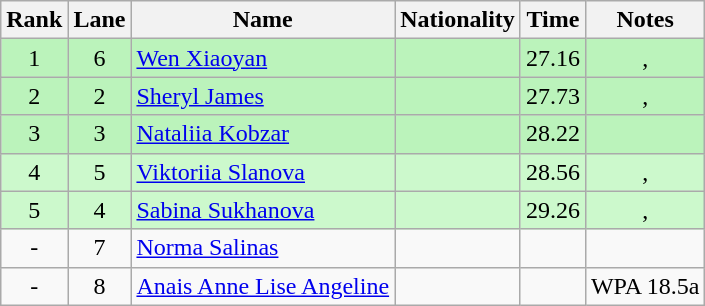<table class="wikitable sortable" style="text-align:center">
<tr>
<th>Rank</th>
<th>Lane</th>
<th>Name</th>
<th>Nationality</th>
<th>Time</th>
<th>Notes</th>
</tr>
<tr bgcolor=bbf3bb>
<td>1</td>
<td>6</td>
<td align="left"><a href='#'>Wen Xiaoyan</a></td>
<td align="left"></td>
<td>27.16</td>
<td>, </td>
</tr>
<tr bgcolor=bbf3bb>
<td>2</td>
<td>2</td>
<td align="left"><a href='#'>Sheryl James</a></td>
<td align="left"></td>
<td>27.73</td>
<td>, </td>
</tr>
<tr bgcolor=bbf3bb>
<td>3</td>
<td>3</td>
<td align="left"><a href='#'>Nataliia Kobzar</a></td>
<td align="left"></td>
<td>28.22</td>
<td></td>
</tr>
<tr bgcolor=ccf9cc>
<td>4</td>
<td>5</td>
<td align="left"><a href='#'>Viktoriia Slanova</a></td>
<td align="left"></td>
<td>28.56</td>
<td>, </td>
</tr>
<tr bgcolor=ccf9cc>
<td>5</td>
<td>4</td>
<td align="left"><a href='#'>Sabina Sukhanova</a></td>
<td align="left"></td>
<td>29.26</td>
<td>, </td>
</tr>
<tr>
<td>-</td>
<td>7</td>
<td align="left"><a href='#'>Norma Salinas</a></td>
<td align="left"></td>
<td></td>
<td></td>
</tr>
<tr>
<td>-</td>
<td>8</td>
<td align="left"><a href='#'>Anais Anne Lise Angeline</a></td>
<td align="left"></td>
<td></td>
<td>WPA 18.5a</td>
</tr>
</table>
